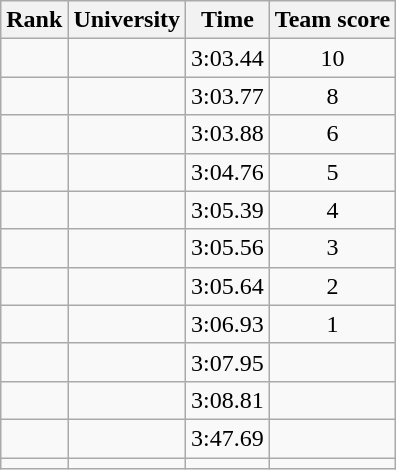<table class="wikitable sortable" style="text-align:center">
<tr>
<th>Rank</th>
<th>University</th>
<th>Time</th>
<th>Team score</th>
</tr>
<tr>
<td></td>
<td></td>
<td>3:03.44</td>
<td>10</td>
</tr>
<tr>
<td></td>
<td></td>
<td>3:03.77</td>
<td>8</td>
</tr>
<tr>
<td></td>
<td></td>
<td>3:03.88</td>
<td>6</td>
</tr>
<tr>
<td></td>
<td></td>
<td>3:04.76</td>
<td>5</td>
</tr>
<tr>
<td></td>
<td></td>
<td>3:05.39</td>
<td>4</td>
</tr>
<tr>
<td></td>
<td></td>
<td>3:05.56</td>
<td>3</td>
</tr>
<tr>
<td></td>
<td></td>
<td>3:05.64</td>
<td>2</td>
</tr>
<tr>
<td></td>
<td></td>
<td>3:06.93</td>
<td>1</td>
</tr>
<tr>
<td></td>
<td></td>
<td>3:07.95</td>
<td></td>
</tr>
<tr>
<td></td>
<td></td>
<td>3:08.81</td>
<td></td>
</tr>
<tr>
<td></td>
<td></td>
<td>3:47.69</td>
<td></td>
</tr>
<tr>
<td></td>
<td></td>
<td></td>
<td></td>
</tr>
</table>
